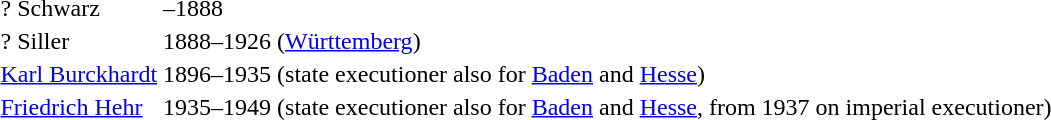<table>
<tr>
<td>? Schwarz</td>
<td>–1888</td>
</tr>
<tr>
<td>? Siller</td>
<td>1888–1926 (<a href='#'>Württemberg</a>)</td>
</tr>
<tr>
<td><a href='#'>Karl Burckhardt</a></td>
<td>1896–1935 (state executioner also for <a href='#'>Baden</a> and <a href='#'>Hesse</a>)</td>
</tr>
<tr>
<td><a href='#'>Friedrich Hehr</a></td>
<td>1935–1949 (state executioner also for <a href='#'>Baden</a> and <a href='#'>Hesse</a>, from 1937 on imperial executioner)</td>
</tr>
<tr>
</tr>
</table>
